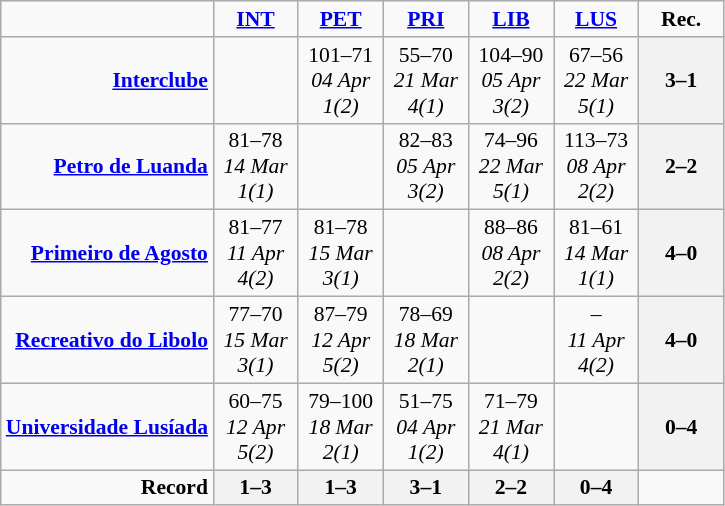<table style="font-size: 90%; text-align: center" class="wikitable">
<tr>
<td></td>
<td width=50><strong><a href='#'>INT</a></strong></td>
<td width=50><strong><a href='#'>PET</a></strong></td>
<td width=50><strong><a href='#'>PRI</a></strong></td>
<td width=50><strong><a href='#'>LIB</a></strong></td>
<td width=50><strong><a href='#'>LUS</a></strong></td>
<td width=50><strong>Rec.</strong></td>
</tr>
<tr>
<td align=right><strong><a href='#'>Interclube</a></strong></td>
<td></td>
<td>101–71<br><em>04 Apr <span>1(2)</span></em></td>
<td>55–70<br><em>21 Mar <span>4(1)</span></em></td>
<td>104–90<br><em>05 Apr <span>3(2)</span></em></td>
<td>67–56<br><em>22 Mar <span>5(1)</span></em></td>
<th>3–1</th>
</tr>
<tr>
<td align=right><strong><a href='#'>Petro de Luanda</a></strong></td>
<td>81–78<br><em>14 Mar <span>1(1)</span></em></td>
<td></td>
<td>82–83<br><em>05 Apr <span>3(2)</span></em></td>
<td>74–96<br><em>22 Mar <span>5(1)</span></em></td>
<td>113–73<br><em>08 Apr <span>2(2)</span></em></td>
<th>2–2</th>
</tr>
<tr>
<td align=right><strong><a href='#'>Primeiro de Agosto</a></strong></td>
<td>81–77<br><em>11 Apr <span>4(2)</span></em></td>
<td>81–78<br><em>15 Mar <span>3(1)</span></em></td>
<td></td>
<td>88–86<br><em>08 Apr <span>2(2)</span></em></td>
<td>81–61<br><em>14 Mar <span>1(1)</span></em></td>
<th>4–0</th>
</tr>
<tr>
<td align=right><strong><a href='#'>Recreativo do Libolo</a></strong></td>
<td>77–70<br><em>15 Mar <span>3(1)</span></em></td>
<td>87–79<br><em>12 Apr <span>5(2)</span></em></td>
<td>78–69<br><em>18 Mar <span>2(1)</span></em></td>
<td></td>
<td>–<br><em>11 Apr <span>4(2)</span></em></td>
<th>4–0</th>
</tr>
<tr>
<td align=right><strong><a href='#'>Universidade Lusíada</a></strong></td>
<td>60–75<br><em>12 Apr <span>5(2)</span></em></td>
<td>79–100<br><em>18 Mar <span>2(1)</span></em></td>
<td>51–75<br><em>04 Apr <span>1(2)</span></em></td>
<td>71–79<br><em>21 Mar <span>4(1)</span></em></td>
<td></td>
<th>0–4</th>
</tr>
<tr>
<td align=right><strong>Record</strong></td>
<th>1–3</th>
<th>1–3</th>
<th>3–1</th>
<th>2–2</th>
<th>0–4</th>
<td></td>
</tr>
</table>
